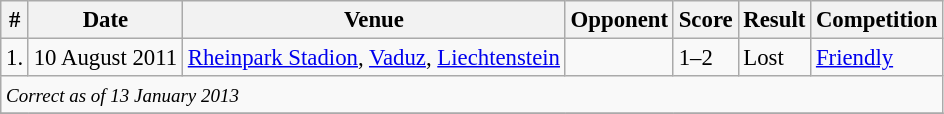<table class="wikitable" style="font-size:95%;">
<tr>
<th>#</th>
<th>Date</th>
<th>Venue</th>
<th>Opponent</th>
<th>Score</th>
<th>Result</th>
<th>Competition</th>
</tr>
<tr>
<td>1.</td>
<td>10 August 2011</td>
<td><a href='#'>Rheinpark Stadion</a>, <a href='#'>Vaduz</a>, <a href='#'>Liechtenstein</a></td>
<td></td>
<td>1–2</td>
<td>Lost</td>
<td><a href='#'>Friendly</a></td>
</tr>
<tr>
<td colspan="12"><small><em>Correct as of 13 January 2013</em></small></td>
</tr>
<tr>
</tr>
</table>
